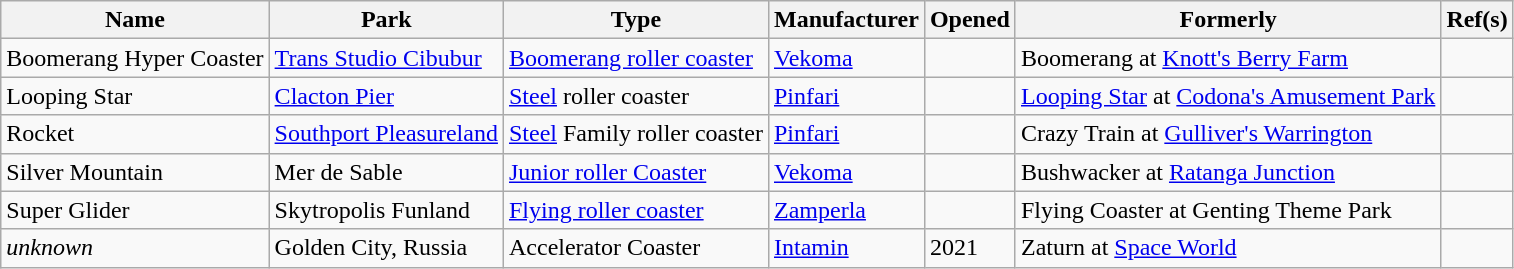<table class="wikitable sortable">
<tr>
<th>Name</th>
<th>Park</th>
<th>Type</th>
<th>Manufacturer</th>
<th>Opened</th>
<th>Formerly</th>
<th class="unsortable">Ref(s)</th>
</tr>
<tr>
<td>Boomerang Hyper Coaster</td>
<td><a href='#'>Trans Studio Cibubur</a></td>
<td><a href='#'>Boomerang roller coaster</a></td>
<td><a href='#'>Vekoma</a></td>
<td></td>
<td>Boomerang at <a href='#'>Knott's Berry Farm</a></td>
<td></td>
</tr>
<tr>
<td>Looping Star</td>
<td><a href='#'>Clacton Pier</a></td>
<td><a href='#'>Steel</a> roller coaster</td>
<td><a href='#'>Pinfari</a></td>
<td></td>
<td><a href='#'>Looping Star</a> at <a href='#'>Codona's Amusement Park</a></td>
<td></td>
</tr>
<tr>
<td>Rocket</td>
<td><a href='#'>Southport Pleasureland</a></td>
<td><a href='#'>Steel</a> Family roller coaster</td>
<td><a href='#'>Pinfari</a></td>
<td></td>
<td>Crazy Train at <a href='#'>Gulliver's Warrington</a></td>
<td></td>
</tr>
<tr>
<td>Silver Mountain</td>
<td>Mer de Sable</td>
<td><a href='#'>Junior roller Coaster</a></td>
<td><a href='#'>Vekoma</a></td>
<td></td>
<td>Bushwacker at <a href='#'>Ratanga Junction</a></td>
<td></td>
</tr>
<tr>
<td>Super Glider</td>
<td>Skytropolis Funland</td>
<td><a href='#'>Flying roller coaster</a></td>
<td><a href='#'>Zamperla</a></td>
<td></td>
<td>Flying Coaster at Genting Theme Park</td>
<td></td>
</tr>
<tr>
<td><em>unknown</em></td>
<td>Golden City, Russia</td>
<td>Accelerator Coaster</td>
<td><a href='#'>Intamin</a></td>
<td>2021</td>
<td>Zaturn at <a href='#'>Space World</a></td>
<td></td>
</tr>
</table>
